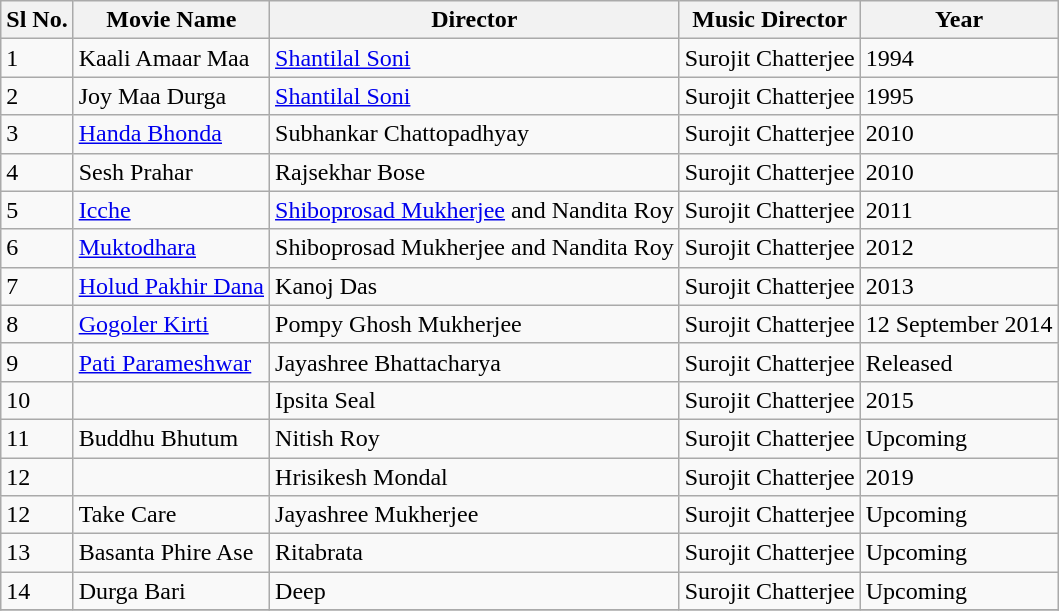<table class="wikitable">
<tr>
<th>Sl No.</th>
<th>Movie Name</th>
<th>Director</th>
<th>Music Director</th>
<th>Year</th>
</tr>
<tr>
<td>1</td>
<td>Kaali Amaar Maa</td>
<td><a href='#'>Shantilal Soni</a></td>
<td>Surojit Chatterjee</td>
<td>1994</td>
</tr>
<tr>
<td>2</td>
<td>Joy Maa Durga</td>
<td><a href='#'>Shantilal Soni</a></td>
<td>Surojit Chatterjee</td>
<td>1995</td>
</tr>
<tr>
<td>3</td>
<td><a href='#'>Handa Bhonda</a></td>
<td>Subhankar Chattopadhyay</td>
<td>Surojit Chatterjee</td>
<td>2010</td>
</tr>
<tr>
<td>4</td>
<td>Sesh Prahar</td>
<td>Rajsekhar Bose</td>
<td>Surojit Chatterjee</td>
<td>2010</td>
</tr>
<tr>
<td>5</td>
<td><a href='#'>Icche</a></td>
<td><a href='#'>Shiboprosad Mukherjee</a> and Nandita Roy</td>
<td>Surojit Chatterjee</td>
<td>2011</td>
</tr>
<tr>
<td>6</td>
<td><a href='#'>Muktodhara</a></td>
<td>Shiboprosad Mukherjee and Nandita Roy</td>
<td>Surojit Chatterjee</td>
<td>2012</td>
</tr>
<tr>
<td>7</td>
<td><a href='#'>Holud Pakhir Dana</a></td>
<td>Kanoj Das</td>
<td>Surojit Chatterjee</td>
<td>2013</td>
</tr>
<tr>
<td>8</td>
<td><a href='#'>Gogoler Kirti</a></td>
<td>Pompy Ghosh Mukherjee</td>
<td>Surojit Chatterjee</td>
<td>12 September 2014</td>
</tr>
<tr>
<td>9</td>
<td><a href='#'>Pati Parameshwar</a></td>
<td>Jayashree Bhattacharya</td>
<td>Surojit Chatterjee</td>
<td>Released</td>
</tr>
<tr>
<td>10</td>
<td></td>
<td>Ipsita Seal</td>
<td>Surojit Chatterjee</td>
<td>2015</td>
</tr>
<tr>
<td>11</td>
<td>Buddhu Bhutum</td>
<td>Nitish Roy</td>
<td>Surojit Chatterjee</td>
<td>Upcoming</td>
</tr>
<tr>
<td>12</td>
<td></td>
<td>Hrisikesh Mondal</td>
<td>Surojit Chatterjee</td>
<td>2019</td>
</tr>
<tr>
<td>12</td>
<td>Take Care</td>
<td>Jayashree Mukherjee</td>
<td>Surojit Chatterjee</td>
<td>Upcoming</td>
</tr>
<tr>
<td>13</td>
<td>Basanta Phire Ase</td>
<td>Ritabrata</td>
<td>Surojit Chatterjee</td>
<td>Upcoming</td>
</tr>
<tr>
<td>14</td>
<td>Durga Bari</td>
<td>Deep</td>
<td>Surojit Chatterjee</td>
<td>Upcoming</td>
</tr>
<tr>
</tr>
</table>
